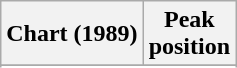<table class="wikitable plainrowheaders sortable" style="text-align:center;">
<tr>
<th scope="col">Chart (1989)</th>
<th scope="col">Peak<br>position</th>
</tr>
<tr>
</tr>
<tr>
</tr>
<tr>
</tr>
<tr>
</tr>
<tr>
</tr>
<tr>
</tr>
<tr>
</tr>
<tr>
</tr>
<tr>
</tr>
<tr>
</tr>
<tr>
</tr>
<tr>
</tr>
</table>
